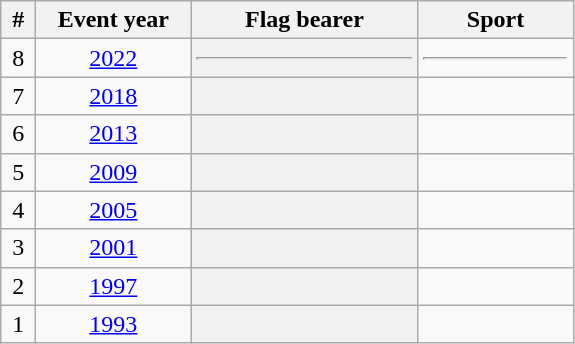<table class="wikitable plainrowheaders sortable" style="text-align: center;">
<tr>
<th scope="col" style=width:1.0em;>#</th>
<th scope="col" style=width:6.0em;>Event year</th>
<th scope="col" style=width:9.0em;>Flag bearer</th>
<th scope="col" style=width:6.0em;>Sport</th>
</tr>
<tr>
<td>8</td>
<td><a href='#'>2022</a></td>
<th scope="row"> <hr> </th>
<td> <hr> </td>
</tr>
<tr>
<td>7</td>
<td><a href='#'>2018</a></td>
<th scope="row"></th>
<td></td>
</tr>
<tr>
<td>6</td>
<td><a href='#'>2013</a></td>
<th scope="row"></th>
<td></td>
</tr>
<tr>
<td>5</td>
<td><a href='#'>2009</a></td>
<th scope="row"></th>
<td></td>
</tr>
<tr>
<td>4</td>
<td><a href='#'>2005</a></td>
<th scope="row"></th>
<td></td>
</tr>
<tr>
<td>3</td>
<td><a href='#'>2001</a></td>
<th scope="row"></th>
<td></td>
</tr>
<tr>
<td>2</td>
<td><a href='#'>1997</a></td>
<th scope="row"></th>
<td></td>
</tr>
<tr>
<td>1</td>
<td><a href='#'>1993</a></td>
<th scope="row"></th>
<td></td>
</tr>
</table>
